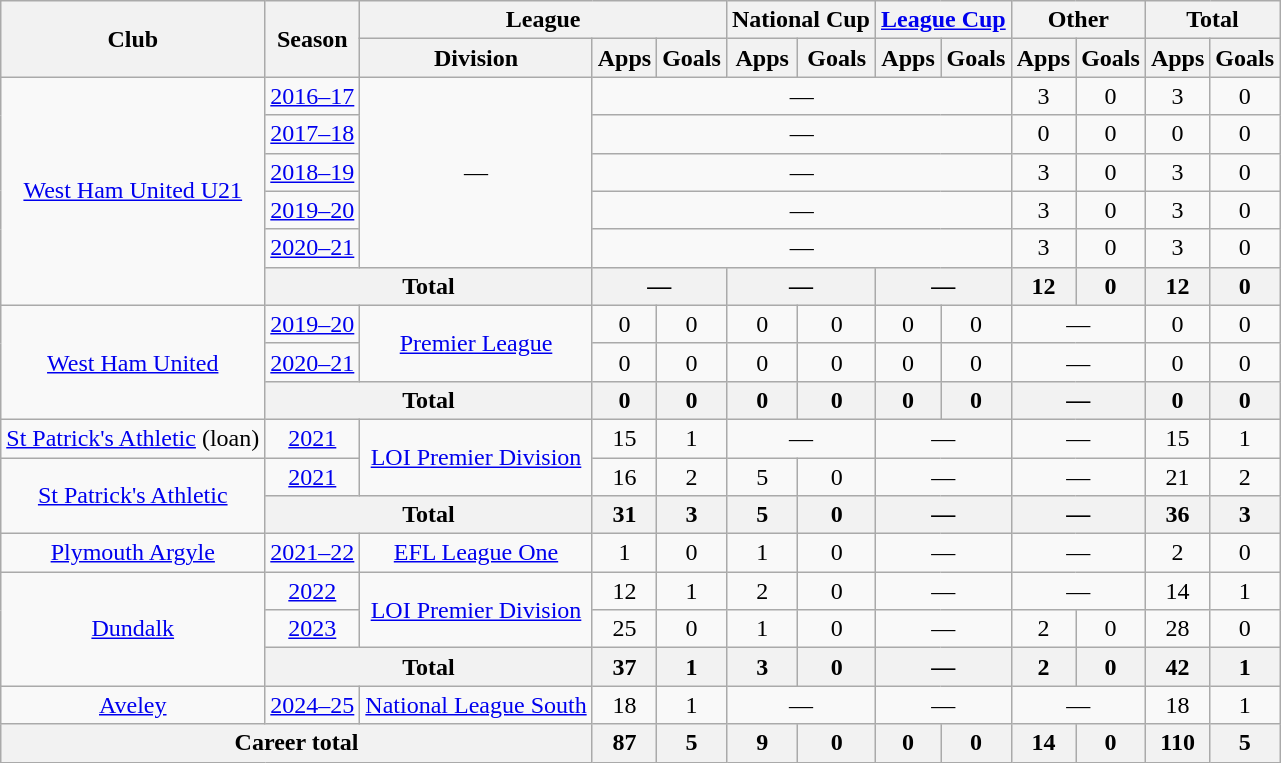<table class="wikitable" style="text-align:center">
<tr>
<th rowspan="2">Club</th>
<th rowspan="2">Season</th>
<th colspan="3">League</th>
<th colspan="2">National Cup</th>
<th colspan="2"><a href='#'>League Cup</a></th>
<th colspan="2">Other</th>
<th colspan="2">Total</th>
</tr>
<tr>
<th>Division</th>
<th>Apps</th>
<th>Goals</th>
<th>Apps</th>
<th>Goals</th>
<th>Apps</th>
<th>Goals</th>
<th>Apps</th>
<th>Goals</th>
<th>Apps</th>
<th>Goals</th>
</tr>
<tr>
<td rowspan="6"><a href='#'>West Ham United U21</a></td>
<td><a href='#'>2016–17</a></td>
<td rowspan="5">—</td>
<td colspan="6">—</td>
<td>3</td>
<td>0</td>
<td>3</td>
<td>0</td>
</tr>
<tr>
<td><a href='#'>2017–18</a></td>
<td colspan="6">—</td>
<td>0</td>
<td>0</td>
<td>0</td>
<td>0</td>
</tr>
<tr>
<td><a href='#'>2018–19</a></td>
<td colspan="6">—</td>
<td>3</td>
<td>0</td>
<td>3</td>
<td>0</td>
</tr>
<tr>
<td><a href='#'>2019–20</a></td>
<td colspan="6">—</td>
<td>3</td>
<td>0</td>
<td>3</td>
<td>0</td>
</tr>
<tr>
<td><a href='#'>2020–21</a></td>
<td colspan="6">—</td>
<td>3</td>
<td>0</td>
<td>3</td>
<td>0</td>
</tr>
<tr>
<th colspan="2">Total</th>
<th colspan="2">—</th>
<th colspan="2">—</th>
<th colspan="2">—</th>
<th>12</th>
<th>0</th>
<th>12</th>
<th>0</th>
</tr>
<tr>
<td rowspan="3"><a href='#'>West Ham United</a></td>
<td><a href='#'>2019–20</a></td>
<td rowspan="2"><a href='#'>Premier League</a></td>
<td>0</td>
<td>0</td>
<td>0</td>
<td>0</td>
<td>0</td>
<td>0</td>
<td colspan="2">—</td>
<td>0</td>
<td>0</td>
</tr>
<tr>
<td><a href='#'>2020–21</a></td>
<td>0</td>
<td>0</td>
<td>0</td>
<td>0</td>
<td>0</td>
<td>0</td>
<td colspan="2">—</td>
<td>0</td>
<td>0</td>
</tr>
<tr>
<th colspan="2">Total</th>
<th>0</th>
<th>0</th>
<th>0</th>
<th>0</th>
<th>0</th>
<th>0</th>
<th colspan="2">—</th>
<th>0</th>
<th>0</th>
</tr>
<tr>
<td><a href='#'>St Patrick's Athletic</a> (loan)</td>
<td><a href='#'>2021</a></td>
<td rowspan="2"><a href='#'>LOI Premier Division</a></td>
<td>15</td>
<td>1</td>
<td colspan="2">—</td>
<td colspan="2">—</td>
<td colspan="2">—</td>
<td>15</td>
<td>1</td>
</tr>
<tr>
<td rowspan="2"><a href='#'>St Patrick's Athletic</a></td>
<td><a href='#'>2021</a></td>
<td>16</td>
<td>2</td>
<td>5</td>
<td>0</td>
<td colspan="2">—</td>
<td colspan="2">—</td>
<td>21</td>
<td>2</td>
</tr>
<tr>
<th colspan="2">Total</th>
<th>31</th>
<th>3</th>
<th>5</th>
<th>0</th>
<th colspan="2">—</th>
<th colspan="2">—</th>
<th>36</th>
<th>3</th>
</tr>
<tr>
<td><a href='#'>Plymouth Argyle</a></td>
<td><a href='#'>2021–22</a></td>
<td><a href='#'>EFL League One</a></td>
<td>1</td>
<td>0</td>
<td>1</td>
<td>0</td>
<td colspan="2">—</td>
<td colspan="2">—</td>
<td>2</td>
<td>0</td>
</tr>
<tr>
<td rowspan="3"><a href='#'>Dundalk</a></td>
<td><a href='#'>2022</a></td>
<td rowspan="2"><a href='#'>LOI Premier Division</a></td>
<td>12</td>
<td>1</td>
<td>2</td>
<td>0</td>
<td colspan="2">—</td>
<td colspan="2">—</td>
<td>14</td>
<td>1</td>
</tr>
<tr>
<td><a href='#'>2023</a></td>
<td>25</td>
<td>0</td>
<td>1</td>
<td>0</td>
<td colspan="2">—</td>
<td>2</td>
<td>0</td>
<td>28</td>
<td>0</td>
</tr>
<tr>
<th colspan="2">Total</th>
<th>37</th>
<th>1</th>
<th>3</th>
<th>0</th>
<th colspan="2">—</th>
<th>2</th>
<th>0</th>
<th>42</th>
<th>1</th>
</tr>
<tr>
<td><a href='#'>Aveley</a></td>
<td><a href='#'>2024–25</a></td>
<td><a href='#'>National League South</a></td>
<td>18</td>
<td>1</td>
<td colspan="2">—</td>
<td colspan="2">—</td>
<td colspan="2">—</td>
<td>18</td>
<td>1</td>
</tr>
<tr>
<th colspan="3">Career total</th>
<th>87</th>
<th>5</th>
<th>9</th>
<th>0</th>
<th>0</th>
<th>0</th>
<th>14</th>
<th>0</th>
<th>110</th>
<th>5</th>
</tr>
</table>
